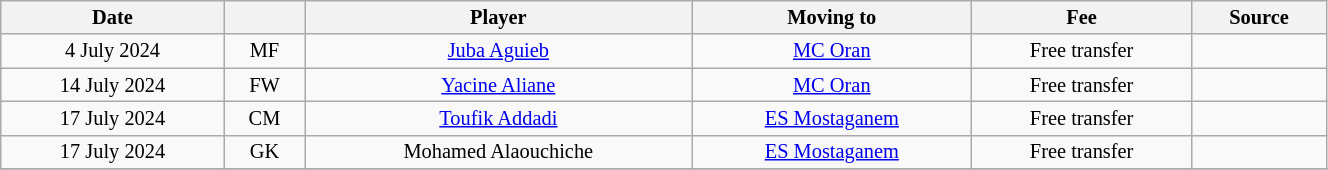<table class="wikitable sortable" style="width:70%; text-align:center; font-size:85%; text-align:centre;">
<tr>
<th>Date</th>
<th></th>
<th>Player</th>
<th>Moving to</th>
<th>Fee</th>
<th>Source</th>
</tr>
<tr>
<td>4 July 2024</td>
<td>MF</td>
<td> <a href='#'>Juba Aguieb</a></td>
<td><a href='#'>MC Oran</a></td>
<td>Free transfer</td>
<td></td>
</tr>
<tr>
<td>14 July 2024</td>
<td>FW</td>
<td> <a href='#'>Yacine Aliane</a></td>
<td><a href='#'>MC Oran</a></td>
<td>Free transfer</td>
<td></td>
</tr>
<tr>
<td>17 July 2024</td>
<td>CM</td>
<td> <a href='#'>Toufik Addadi</a></td>
<td><a href='#'>ES Mostaganem</a></td>
<td>Free transfer</td>
<td></td>
</tr>
<tr>
<td>17 July 2024</td>
<td>GK</td>
<td> Mohamed Alaouchiche</td>
<td><a href='#'>ES Mostaganem</a></td>
<td>Free transfer</td>
<td></td>
</tr>
<tr>
</tr>
</table>
